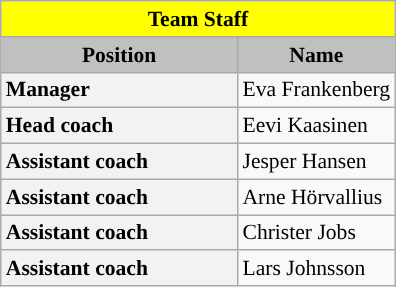<table class="wikitable" style="text-align:left; font-size:90%;">
<tr>
<th style=background:Yellow colspan=2>Team Staff</th>
</tr>
<tr>
<th width=60% style="background:silver;">Position</th>
<th style="background:silver;">Name</th>
</tr>
<tr>
<th style="text-align:left;">Manager</th>
<td>Eva Frankenberg</td>
</tr>
<tr>
<th style="text-align:left;">Head coach</th>
<td>Eevi Kaasinen</td>
</tr>
<tr>
<th style="text-align:left;">Assistant coach</th>
<td>Jesper Hansen</td>
</tr>
<tr>
<th style="text-align:left;">Assistant coach</th>
<td>Arne Hörvallius</td>
</tr>
<tr>
<th style="text-align:left;">Assistant coach</th>
<td>Christer Jobs</td>
</tr>
<tr>
<th style="text-align:left;">Assistant coach</th>
<td>Lars Johnsson</td>
</tr>
</table>
